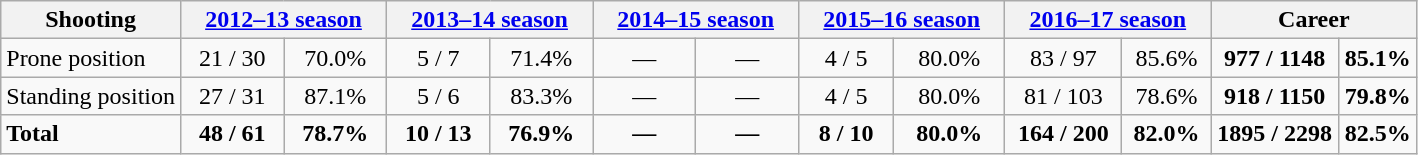<table class="wikitable" style="text-align:center;">
<tr ">
<th align=left>Shooting</th>
<th width="130" colspan=2><a href='#'>2012–13 season</a></th>
<th width="130" colspan=2><a href='#'>2013–14 season</a></th>
<th width="130" colspan=2><a href='#'>2014–15 season</a></th>
<th width="130" colspan=2><a href='#'>2015–16 season</a></th>
<th width="130" colspan=2><a href='#'>2016–17 season</a></th>
<th width="130"  colspan="2;">Career</th>
</tr>
<tr>
<td align=left>Prone position</td>
<td>21 / 30</td>
<td>70.0%</td>
<td>5 / 7</td>
<td>71.4%</td>
<td>—</td>
<td>—</td>
<td>4 / 5</td>
<td>80.0%</td>
<td>83 / 97</td>
<td>85.6%</td>
<td><strong>977 / 1148</strong></td>
<td><strong>85.1%</strong></td>
</tr>
<tr>
<td align=left>Standing position</td>
<td>27 / 31</td>
<td>87.1%</td>
<td>5 / 6</td>
<td>83.3%</td>
<td>—</td>
<td>—</td>
<td>4 / 5</td>
<td>80.0%</td>
<td>81 / 103</td>
<td>78.6%</td>
<td><strong>918 / 1150</strong></td>
<td><strong>79.8%</strong></td>
</tr>
<tr>
<td align=left><strong>Total</strong></td>
<td><strong>48 / 61</strong></td>
<td><strong>78.7%</strong></td>
<td><strong>10 / 13</strong></td>
<td><strong>76.9%</strong></td>
<td><strong>—</strong></td>
<td><strong>—</strong></td>
<td><strong>8 / 10</strong></td>
<td><strong>80.0%</strong></td>
<td><strong>164 / 200</strong></td>
<td><strong>82.0%</strong></td>
<td><strong>1895 / 2298</strong></td>
<td><strong>82.5%</strong></td>
</tr>
</table>
